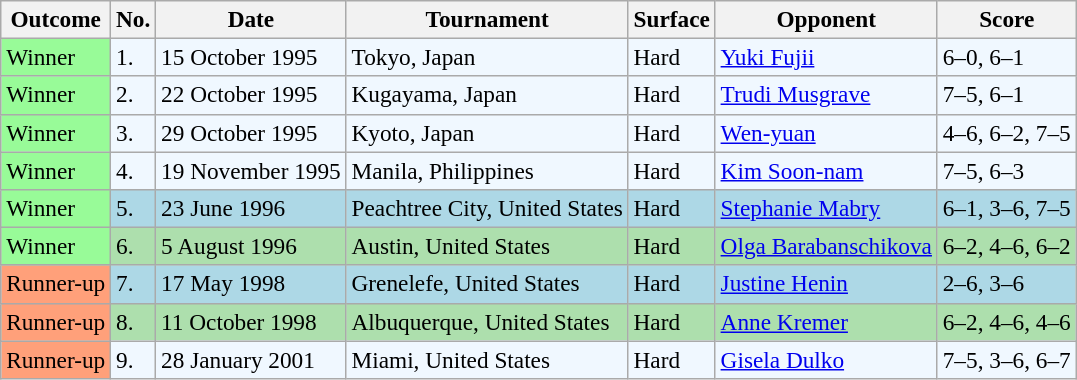<table class="wikitable" style="font-size:97%">
<tr>
<th>Outcome</th>
<th>No.</th>
<th>Date</th>
<th>Tournament</th>
<th>Surface</th>
<th>Opponent</th>
<th>Score</th>
</tr>
<tr style="background:#f0f8ff;">
<td style="background:#98fb98;">Winner</td>
<td>1.</td>
<td>15 October 1995</td>
<td>Tokyo, Japan</td>
<td>Hard</td>
<td> <a href='#'>Yuki Fujii</a></td>
<td>6–0, 6–1</td>
</tr>
<tr style="background:#f0f8ff;">
<td style="background:#98fb98;">Winner</td>
<td>2.</td>
<td>22 October 1995</td>
<td>Kugayama, Japan</td>
<td>Hard</td>
<td> <a href='#'>Trudi Musgrave</a></td>
<td>7–5, 6–1</td>
</tr>
<tr style="background:#f0f8ff;">
<td style="background:#98fb98;">Winner</td>
<td>3.</td>
<td>29 October 1995</td>
<td>Kyoto, Japan</td>
<td>Hard</td>
<td> <a href='#'>Wen-yuan</a></td>
<td>4–6, 6–2, 7–5</td>
</tr>
<tr style="background:#f0f8ff;">
<td style="background:#98fb98;">Winner</td>
<td>4.</td>
<td>19 November 1995</td>
<td>Manila, Philippines</td>
<td>Hard</td>
<td> <a href='#'>Kim Soon-nam</a></td>
<td>7–5, 6–3</td>
</tr>
<tr style="background:lightblue;">
<td style="background:#98fb98;">Winner</td>
<td>5.</td>
<td>23 June 1996</td>
<td>Peachtree City, United States</td>
<td>Hard</td>
<td> <a href='#'>Stephanie Mabry</a></td>
<td>6–1, 3–6, 7–5</td>
</tr>
<tr bgcolor="#ADDFAD">
<td style="background:#98fb98;">Winner</td>
<td>6.</td>
<td>5 August 1996</td>
<td>Austin, United States</td>
<td>Hard</td>
<td> <a href='#'>Olga Barabanschikova</a></td>
<td>6–2, 4–6, 6–2</td>
</tr>
<tr style="background:lightblue;">
<td bgcolor="FFA07A">Runner-up</td>
<td>7.</td>
<td>17 May 1998</td>
<td>Grenelefe, United States</td>
<td>Hard</td>
<td> <a href='#'>Justine Henin</a></td>
<td>2–6, 3–6</td>
</tr>
<tr style="background:#addfad;">
<td bgcolor="FFA07A">Runner-up</td>
<td>8.</td>
<td>11 October 1998</td>
<td>Albuquerque, United States</td>
<td>Hard</td>
<td> <a href='#'>Anne Kremer</a></td>
<td>6–2, 4–6, 4–6</td>
</tr>
<tr style="background:#f0f8ff;">
<td bgcolor="FFA07A">Runner-up</td>
<td>9.</td>
<td>28 January 2001</td>
<td>Miami, United States</td>
<td>Hard</td>
<td> <a href='#'>Gisela Dulko</a></td>
<td>7–5, 3–6, 6–7</td>
</tr>
</table>
